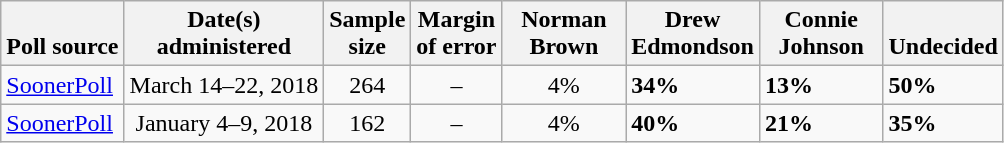<table class="wikitable">
<tr valign=bottom>
<th>Poll source</th>
<th>Date(s)<br>administered</th>
<th>Sample<br>size</th>
<th>Margin<br>of error</th>
<th style="width:75px;">Norman<br>Brown</th>
<th style="width:75px;">Drew<br>Edmondson</th>
<th style="width:75px;">Connie<br>Johnson</th>
<th>Undecided</th>
</tr>
<tr>
<td><a href='#'>SoonerPoll</a></td>
<td align=center>March 14–22, 2018</td>
<td align=center>264</td>
<td align=center>–</td>
<td align=center>4%</td>
<td><strong>34%</strong></td>
<td><strong>13%</strong></td>
<td><strong>50%</strong></td>
</tr>
<tr>
<td><a href='#'>SoonerPoll</a></td>
<td align=center>January 4–9, 2018</td>
<td align=center>162</td>
<td align=center>–</td>
<td align=center>4%</td>
<td><strong>40%</strong></td>
<td><strong>21%</strong></td>
<td><strong>35%</strong></td>
</tr>
</table>
